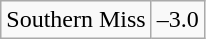<table class="wikitable" style="border: none;">
<tr align="center">
</tr>
<tr align="center">
<td>Southern Miss</td>
<td>–3.0</td>
</tr>
</table>
